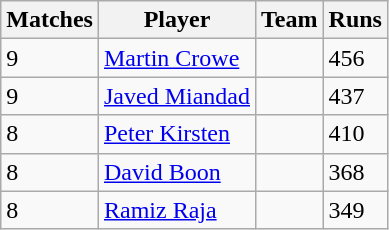<table class="wikitable">
<tr>
<th>Matches</th>
<th>Player</th>
<th>Team</th>
<th>Runs</th>
</tr>
<tr>
<td>9</td>
<td><a href='#'>Martin Crowe</a></td>
<td></td>
<td>456</td>
</tr>
<tr>
<td>9</td>
<td><a href='#'>Javed Miandad</a></td>
<td></td>
<td>437</td>
</tr>
<tr>
<td>8</td>
<td><a href='#'>Peter Kirsten</a></td>
<td></td>
<td>410</td>
</tr>
<tr>
<td>8</td>
<td><a href='#'>David Boon</a></td>
<td></td>
<td>368</td>
</tr>
<tr>
<td>8</td>
<td><a href='#'>Ramiz Raja</a></td>
<td></td>
<td>349</td>
</tr>
</table>
